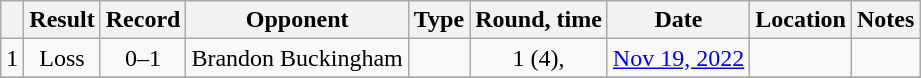<table class="wikitable" style="text-align:center">
<tr>
<th></th>
<th>Result</th>
<th>Record</th>
<th>Opponent</th>
<th>Type</th>
<th>Round, time</th>
<th>Date</th>
<th>Location</th>
<th>Notes</th>
</tr>
<tr>
<td>1</td>
<td>Loss</td>
<td>0–1</td>
<td style="text-align:left;">Brandon Buckingham</td>
<td></td>
<td>1 (4), </td>
<td><a href='#'>Nov 19, 2022</a></td>
<td style="text-align:left;"></td>
<td style="text-align:left;"></td>
</tr>
<tr>
</tr>
</table>
